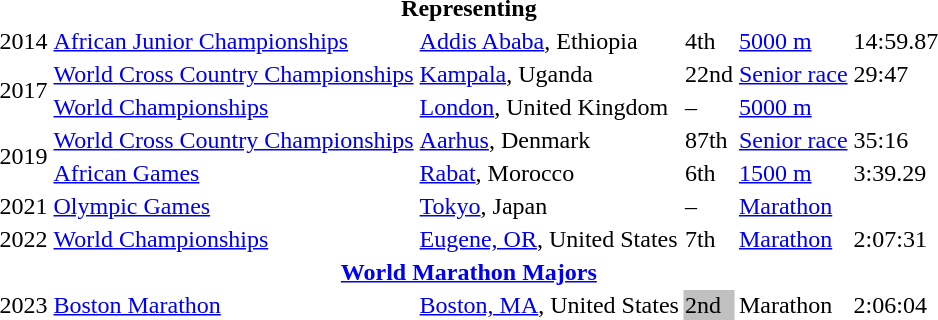<table>
<tr>
<th colspan=6>Representing </th>
</tr>
<tr>
<td>2014</td>
<td><a href='#'>African Junior Championships</a></td>
<td><a href='#'>Addis Ababa</a>, Ethiopia</td>
<td>4th</td>
<td><a href='#'>5000 m</a></td>
<td>14:59.87</td>
</tr>
<tr>
<td rowspan=2>2017</td>
<td><a href='#'>World Cross Country Championships</a></td>
<td><a href='#'>Kampala</a>, Uganda</td>
<td>22nd</td>
<td><a href='#'>Senior race</a></td>
<td>29:47</td>
</tr>
<tr>
<td><a href='#'>World Championships</a></td>
<td><a href='#'>London</a>, United Kingdom</td>
<td>–</td>
<td><a href='#'>5000 m</a></td>
<td></td>
</tr>
<tr>
<td rowspan=2>2019</td>
<td><a href='#'>World Cross Country Championships</a></td>
<td><a href='#'>Aarhus</a>, Denmark</td>
<td>87th</td>
<td><a href='#'>Senior race</a></td>
<td>35:16</td>
</tr>
<tr>
<td><a href='#'>African Games</a></td>
<td><a href='#'>Rabat</a>, Morocco</td>
<td>6th</td>
<td><a href='#'>1500 m</a></td>
<td>3:39.29</td>
</tr>
<tr>
<td>2021</td>
<td><a href='#'>Olympic Games</a></td>
<td><a href='#'>Tokyo</a>, Japan</td>
<td>–</td>
<td><a href='#'>Marathon</a></td>
<td></td>
</tr>
<tr>
<td>2022</td>
<td><a href='#'>World Championships</a></td>
<td><a href='#'>Eugene, OR</a>, United States</td>
<td>7th</td>
<td><a href='#'>Marathon</a></td>
<td>2:07:31</td>
</tr>
<tr>
<th colspan=6><a href='#'>World Marathon Majors</a></th>
</tr>
<tr>
<td>2023</td>
<td><a href='#'>Boston Marathon</a></td>
<td><a href='#'>Boston, MA</a>, United States</td>
<td bgcolor=silver>2nd</td>
<td>Marathon</td>
<td>2:06:04</td>
</tr>
</table>
